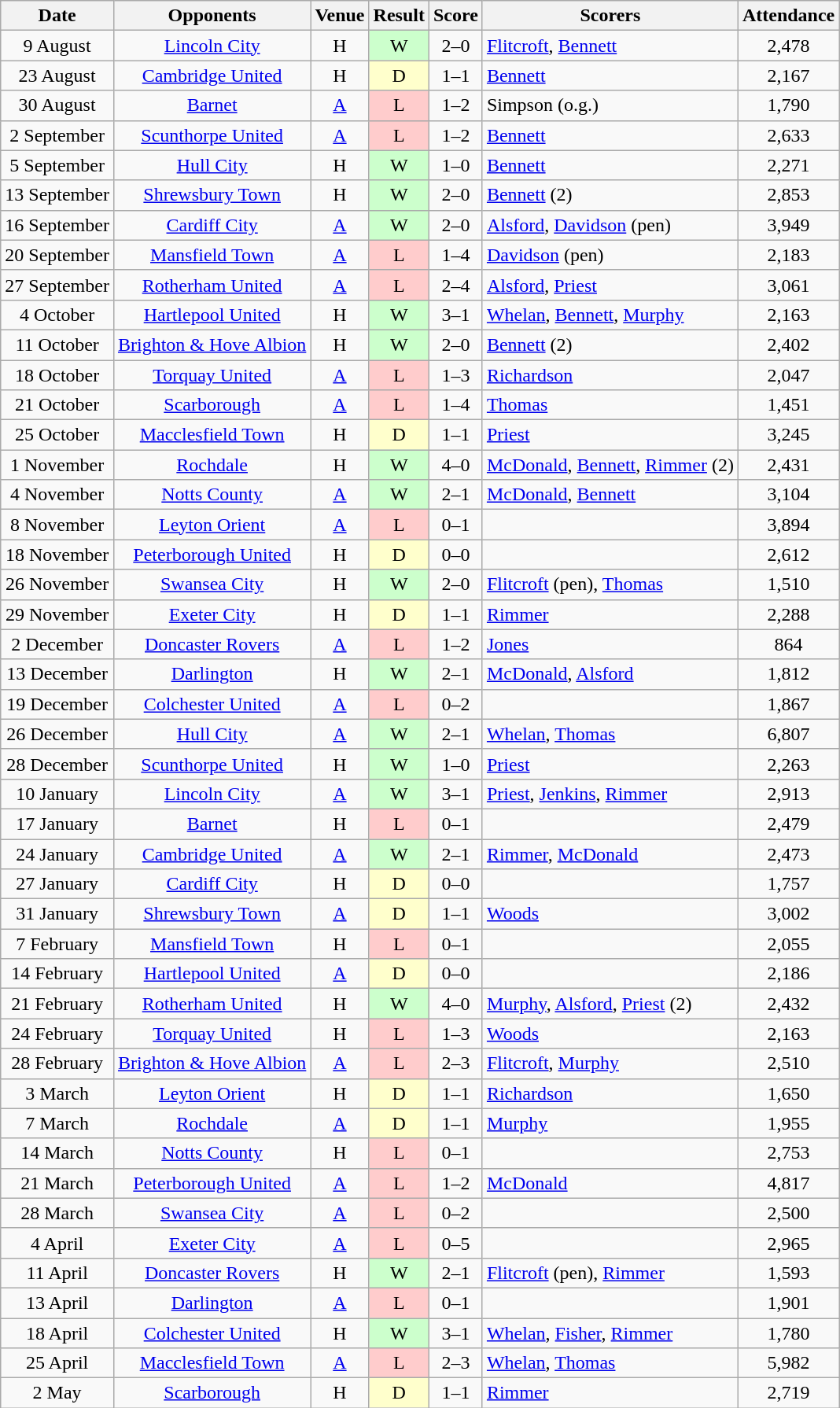<table class="wikitable" style="text-align:center">
<tr>
<th>Date</th>
<th>Opponents</th>
<th>Venue</th>
<th>Result</th>
<th>Score</th>
<th>Scorers</th>
<th>Attendance</th>
</tr>
<tr>
<td>9 August</td>
<td><a href='#'>Lincoln City</a></td>
<td>H</td>
<td style="background-color:#CCFFCC">W</td>
<td>2–0</td>
<td align="left"><a href='#'>Flitcroft</a>, <a href='#'>Bennett</a></td>
<td>2,478</td>
</tr>
<tr>
<td>23 August</td>
<td><a href='#'>Cambridge United</a></td>
<td>H</td>
<td style="background-color:#FFFFCC">D</td>
<td>1–1</td>
<td align="left"><a href='#'>Bennett</a></td>
<td>2,167</td>
</tr>
<tr>
<td>30 August</td>
<td><a href='#'>Barnet</a></td>
<td><a href='#'>A</a></td>
<td style="background-color:#FFCCCC">L</td>
<td>1–2</td>
<td align="left">Simpson (o.g.)</td>
<td>1,790</td>
</tr>
<tr>
<td>2 September</td>
<td><a href='#'>Scunthorpe United</a></td>
<td><a href='#'>A</a></td>
<td style="background-color:#FFCCCC">L</td>
<td>1–2</td>
<td align="left"><a href='#'>Bennett</a></td>
<td>2,633</td>
</tr>
<tr>
<td>5 September</td>
<td><a href='#'>Hull City</a></td>
<td>H</td>
<td style="background-color:#CCFFCC">W</td>
<td>1–0</td>
<td align="left"><a href='#'>Bennett</a></td>
<td>2,271</td>
</tr>
<tr>
<td>13 September</td>
<td><a href='#'>Shrewsbury Town</a></td>
<td>H</td>
<td style="background-color:#CCFFCC">W</td>
<td>2–0</td>
<td align="left"><a href='#'>Bennett</a> (2)</td>
<td>2,853</td>
</tr>
<tr>
<td>16 September</td>
<td><a href='#'>Cardiff City</a></td>
<td><a href='#'>A</a></td>
<td style="background-color:#CCFFCC">W</td>
<td>2–0</td>
<td align="left"><a href='#'>Alsford</a>, <a href='#'>Davidson</a> (pen)</td>
<td>3,949</td>
</tr>
<tr>
<td>20 September</td>
<td><a href='#'>Mansfield Town</a></td>
<td><a href='#'>A</a></td>
<td style="background-color:#FFCCCC">L</td>
<td>1–4</td>
<td align="left"><a href='#'>Davidson</a> (pen)</td>
<td>2,183</td>
</tr>
<tr>
<td>27 September</td>
<td><a href='#'>Rotherham United</a></td>
<td><a href='#'>A</a></td>
<td style="background-color:#FFCCCC">L</td>
<td>2–4</td>
<td align="left"><a href='#'>Alsford</a>, <a href='#'>Priest</a></td>
<td>3,061</td>
</tr>
<tr>
<td>4 October</td>
<td><a href='#'>Hartlepool United</a></td>
<td>H</td>
<td style="background-color:#CCFFCC">W</td>
<td>3–1</td>
<td align="left"><a href='#'>Whelan</a>, <a href='#'>Bennett</a>, <a href='#'>Murphy</a></td>
<td>2,163</td>
</tr>
<tr>
<td>11 October</td>
<td><a href='#'>Brighton & Hove Albion</a></td>
<td>H</td>
<td style="background-color:#CCFFCC">W</td>
<td>2–0</td>
<td align="left"><a href='#'>Bennett</a> (2)</td>
<td>2,402</td>
</tr>
<tr>
<td>18 October</td>
<td><a href='#'>Torquay United</a></td>
<td><a href='#'>A</a></td>
<td style="background-color:#FFCCCC">L</td>
<td>1–3</td>
<td align="left"><a href='#'>Richardson</a></td>
<td>2,047</td>
</tr>
<tr>
<td>21 October</td>
<td><a href='#'>Scarborough</a></td>
<td><a href='#'>A</a></td>
<td style="background-color:#FFCCCC">L</td>
<td>1–4</td>
<td align="left"><a href='#'>Thomas</a></td>
<td>1,451</td>
</tr>
<tr>
<td>25 October</td>
<td><a href='#'>Macclesfield Town</a></td>
<td>H</td>
<td style="background-color:#FFFFCC">D</td>
<td>1–1</td>
<td align="left"><a href='#'>Priest</a></td>
<td>3,245</td>
</tr>
<tr>
<td>1 November</td>
<td><a href='#'>Rochdale</a></td>
<td>H</td>
<td style="background-color:#CCFFCC">W</td>
<td>4–0</td>
<td align="left"><a href='#'>McDonald</a>, <a href='#'>Bennett</a>, <a href='#'>Rimmer</a> (2)</td>
<td>2,431</td>
</tr>
<tr>
<td>4 November</td>
<td><a href='#'>Notts County</a></td>
<td><a href='#'>A</a></td>
<td style="background-color:#CCFFCC">W</td>
<td>2–1</td>
<td align="left"><a href='#'>McDonald</a>, <a href='#'>Bennett</a></td>
<td>3,104</td>
</tr>
<tr>
<td>8 November</td>
<td><a href='#'>Leyton Orient</a></td>
<td><a href='#'>A</a></td>
<td style="background-color:#FFCCCC">L</td>
<td>0–1</td>
<td align="left"></td>
<td>3,894</td>
</tr>
<tr>
<td>18 November</td>
<td><a href='#'>Peterborough United</a></td>
<td>H</td>
<td style="background-color:#FFFFCC">D</td>
<td>0–0</td>
<td align="left"></td>
<td>2,612</td>
</tr>
<tr>
<td>26 November</td>
<td><a href='#'>Swansea City</a></td>
<td>H</td>
<td style="background-color:#CCFFCC">W</td>
<td>2–0</td>
<td align="left"><a href='#'>Flitcroft</a> (pen), <a href='#'>Thomas</a></td>
<td>1,510</td>
</tr>
<tr>
<td>29 November</td>
<td><a href='#'>Exeter City</a></td>
<td>H</td>
<td style="background-color:#FFFFCC">D</td>
<td>1–1</td>
<td align="left"><a href='#'>Rimmer</a></td>
<td>2,288</td>
</tr>
<tr>
<td>2 December</td>
<td><a href='#'>Doncaster Rovers</a></td>
<td><a href='#'>A</a></td>
<td style="background-color:#FFCCCC">L</td>
<td>1–2</td>
<td align="left"><a href='#'>Jones</a></td>
<td>864</td>
</tr>
<tr>
<td>13 December</td>
<td><a href='#'>Darlington</a></td>
<td>H</td>
<td style="background-color:#CCFFCC">W</td>
<td>2–1</td>
<td align="left"><a href='#'>McDonald</a>, <a href='#'>Alsford</a></td>
<td>1,812</td>
</tr>
<tr>
<td>19 December</td>
<td><a href='#'>Colchester United</a></td>
<td><a href='#'>A</a></td>
<td style="background-color:#FFCCCC">L</td>
<td>0–2</td>
<td align="left"></td>
<td>1,867</td>
</tr>
<tr>
<td>26 December</td>
<td><a href='#'>Hull City</a></td>
<td><a href='#'>A</a></td>
<td style="background-color:#CCFFCC">W</td>
<td>2–1</td>
<td align="left"><a href='#'>Whelan</a>, <a href='#'>Thomas</a></td>
<td>6,807</td>
</tr>
<tr>
<td>28 December</td>
<td><a href='#'>Scunthorpe United</a></td>
<td>H</td>
<td style="background-color:#CCFFCC">W</td>
<td>1–0</td>
<td align="left"><a href='#'>Priest</a></td>
<td>2,263</td>
</tr>
<tr>
<td>10 January</td>
<td><a href='#'>Lincoln City</a></td>
<td><a href='#'>A</a></td>
<td style="background-color:#CCFFCC">W</td>
<td>3–1</td>
<td align="left"><a href='#'>Priest</a>, <a href='#'>Jenkins</a>, <a href='#'>Rimmer</a></td>
<td>2,913</td>
</tr>
<tr>
<td>17 January</td>
<td><a href='#'>Barnet</a></td>
<td>H</td>
<td style="background-color:#FFCCCC">L</td>
<td>0–1</td>
<td align="left"></td>
<td>2,479</td>
</tr>
<tr>
<td>24 January</td>
<td><a href='#'>Cambridge United</a></td>
<td><a href='#'>A</a></td>
<td style="background-color:#CCFFCC">W</td>
<td>2–1</td>
<td align="left"><a href='#'>Rimmer</a>, <a href='#'>McDonald</a></td>
<td>2,473</td>
</tr>
<tr>
<td>27 January</td>
<td><a href='#'>Cardiff City</a></td>
<td>H</td>
<td style="background-color:#FFFFCC">D</td>
<td>0–0</td>
<td align="left"></td>
<td>1,757</td>
</tr>
<tr>
<td>31 January</td>
<td><a href='#'>Shrewsbury Town</a></td>
<td><a href='#'>A</a></td>
<td style="background-color:#FFFFCC">D</td>
<td>1–1</td>
<td align="left"><a href='#'>Woods</a></td>
<td>3,002</td>
</tr>
<tr>
<td>7 February</td>
<td><a href='#'>Mansfield Town</a></td>
<td>H</td>
<td style="background-color:#FFCCCC">L</td>
<td>0–1</td>
<td align="left"></td>
<td>2,055</td>
</tr>
<tr>
<td>14 February</td>
<td><a href='#'>Hartlepool United</a></td>
<td><a href='#'>A</a></td>
<td style="background-color:#FFFFCC">D</td>
<td>0–0</td>
<td align="left"></td>
<td>2,186</td>
</tr>
<tr>
<td>21 February</td>
<td><a href='#'>Rotherham United</a></td>
<td>H</td>
<td style="background-color:#CCFFCC">W</td>
<td>4–0</td>
<td align="left"><a href='#'>Murphy</a>, <a href='#'>Alsford</a>, <a href='#'>Priest</a> (2)</td>
<td>2,432</td>
</tr>
<tr>
<td>24 February</td>
<td><a href='#'>Torquay United</a></td>
<td>H</td>
<td style="background-color:#FFCCCC">L</td>
<td>1–3</td>
<td align="left"><a href='#'>Woods</a></td>
<td>2,163</td>
</tr>
<tr>
<td>28 February</td>
<td><a href='#'>Brighton & Hove Albion</a></td>
<td><a href='#'>A</a></td>
<td style="background-color:#FFCCCC">L</td>
<td>2–3</td>
<td align="left"><a href='#'>Flitcroft</a>, <a href='#'>Murphy</a></td>
<td>2,510</td>
</tr>
<tr>
<td>3 March</td>
<td><a href='#'>Leyton Orient</a></td>
<td>H</td>
<td style="background-color:#FFFFCC">D</td>
<td>1–1</td>
<td align="left"><a href='#'>Richardson</a></td>
<td>1,650</td>
</tr>
<tr>
<td>7 March</td>
<td><a href='#'>Rochdale</a></td>
<td><a href='#'>A</a></td>
<td style="background-color:#FFFFCC">D</td>
<td>1–1</td>
<td align="left"><a href='#'>Murphy</a></td>
<td>1,955</td>
</tr>
<tr>
<td>14 March</td>
<td><a href='#'>Notts County</a></td>
<td>H</td>
<td style="background-color:#FFCCCC">L</td>
<td>0–1</td>
<td align="left"></td>
<td>2,753</td>
</tr>
<tr>
<td>21 March</td>
<td><a href='#'>Peterborough United</a></td>
<td><a href='#'>A</a></td>
<td style="background-color:#FFCCCC">L</td>
<td>1–2</td>
<td align="left"><a href='#'>McDonald</a></td>
<td>4,817</td>
</tr>
<tr>
<td>28 March</td>
<td><a href='#'>Swansea City</a></td>
<td><a href='#'>A</a></td>
<td style="background-color:#FFCCCC">L</td>
<td>0–2</td>
<td align="left"></td>
<td>2,500</td>
</tr>
<tr>
<td>4 April</td>
<td><a href='#'>Exeter City</a></td>
<td><a href='#'>A</a></td>
<td style="background-color:#FFCCCC">L</td>
<td>0–5</td>
<td align="left"></td>
<td>2,965</td>
</tr>
<tr>
<td>11 April</td>
<td><a href='#'>Doncaster Rovers</a></td>
<td>H</td>
<td style="background-color:#CCFFCC">W</td>
<td>2–1</td>
<td align="left"><a href='#'>Flitcroft</a> (pen), <a href='#'>Rimmer</a></td>
<td>1,593</td>
</tr>
<tr>
<td>13 April</td>
<td><a href='#'>Darlington</a></td>
<td><a href='#'>A</a></td>
<td style="background-color:#FFCCCC">L</td>
<td>0–1</td>
<td align="left"></td>
<td>1,901</td>
</tr>
<tr>
<td>18 April</td>
<td><a href='#'>Colchester United</a></td>
<td>H</td>
<td style="background-color:#CCFFCC">W</td>
<td>3–1</td>
<td align="left"><a href='#'>Whelan</a>, <a href='#'>Fisher</a>, <a href='#'>Rimmer</a></td>
<td>1,780</td>
</tr>
<tr>
<td>25 April</td>
<td><a href='#'>Macclesfield Town</a></td>
<td><a href='#'>A</a></td>
<td style="background-color:#FFCCCC">L</td>
<td>2–3</td>
<td align="left"><a href='#'>Whelan</a>, <a href='#'>Thomas</a></td>
<td>5,982</td>
</tr>
<tr>
<td>2 May</td>
<td><a href='#'>Scarborough</a></td>
<td>H</td>
<td style="background-color:#FFFFCC">D</td>
<td>1–1</td>
<td align="left"><a href='#'>Rimmer</a></td>
<td>2,719</td>
</tr>
</table>
